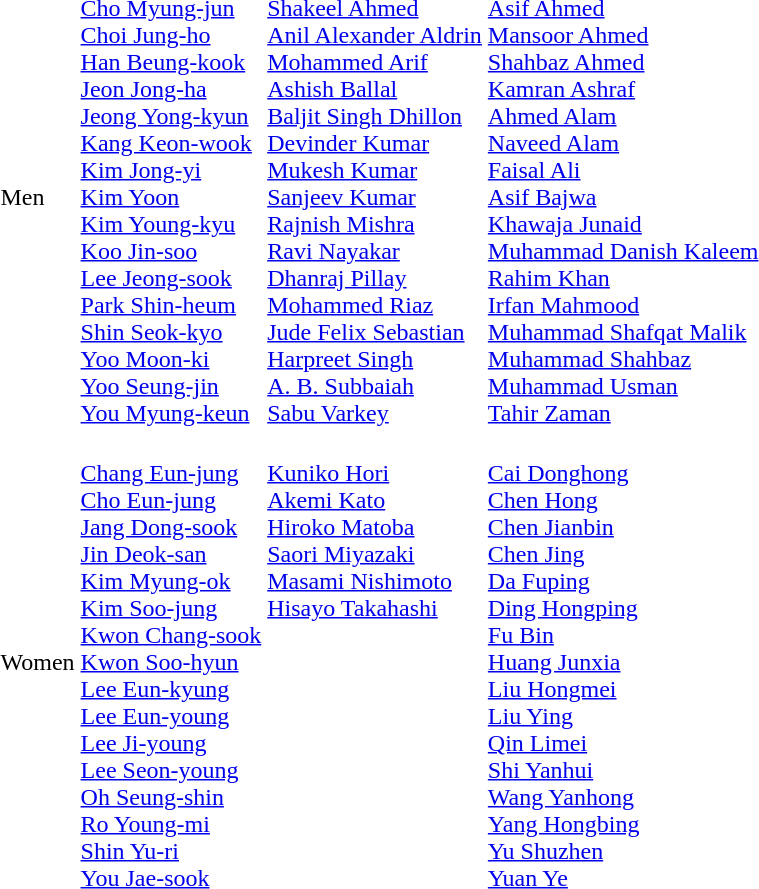<table>
<tr>
<td>Men<br></td>
<td><br><a href='#'>Cho Myung-jun</a><br><a href='#'>Choi Jung-ho</a><br><a href='#'>Han Beung-kook</a><br><a href='#'>Jeon Jong-ha</a><br><a href='#'>Jeong Yong-kyun</a><br><a href='#'>Kang Keon-wook</a><br><a href='#'>Kim Jong-yi</a><br><a href='#'>Kim Yoon</a><br><a href='#'>Kim Young-kyu</a><br><a href='#'>Koo Jin-soo</a><br><a href='#'>Lee Jeong-sook</a><br><a href='#'>Park Shin-heum</a><br><a href='#'>Shin Seok-kyo</a><br><a href='#'>Yoo Moon-ki</a><br><a href='#'>Yoo Seung-jin</a><br><a href='#'>You Myung-keun</a></td>
<td><br><a href='#'>Shakeel Ahmed</a><br><a href='#'>Anil Alexander Aldrin</a><br><a href='#'>Mohammed Arif</a><br><a href='#'>Ashish Ballal</a><br><a href='#'>Baljit Singh Dhillon</a><br><a href='#'>Devinder Kumar</a><br><a href='#'>Mukesh Kumar</a><br><a href='#'>Sanjeev Kumar</a><br><a href='#'>Rajnish Mishra</a><br><a href='#'>Ravi Nayakar</a><br><a href='#'>Dhanraj Pillay</a><br><a href='#'>Mohammed Riaz</a><br><a href='#'>Jude Felix Sebastian</a><br><a href='#'>Harpreet Singh</a><br><a href='#'>A. B. Subbaiah</a><br><a href='#'>Sabu Varkey</a></td>
<td><br><a href='#'>Asif Ahmed</a><br><a href='#'>Mansoor Ahmed</a><br><a href='#'>Shahbaz Ahmed</a><br><a href='#'>Kamran Ashraf</a><br><a href='#'>Ahmed Alam</a><br><a href='#'>Naveed Alam</a><br><a href='#'>Faisal Ali</a><br><a href='#'>Asif Bajwa</a><br><a href='#'>Khawaja Junaid</a><br><a href='#'>Muhammad Danish Kaleem</a><br><a href='#'>Rahim Khan</a><br><a href='#'>Irfan Mahmood</a><br><a href='#'>Muhammad Shafqat Malik</a><br><a href='#'>Muhammad Shahbaz</a><br><a href='#'>Muhammad Usman</a><br><a href='#'>Tahir Zaman</a></td>
</tr>
<tr>
<td>Women<br></td>
<td><br><a href='#'>Chang Eun-jung</a><br><a href='#'>Cho Eun-jung</a><br><a href='#'>Jang Dong-sook</a><br><a href='#'>Jin Deok-san</a><br><a href='#'>Kim Myung-ok</a><br><a href='#'>Kim Soo-jung</a><br><a href='#'>Kwon Chang-sook</a><br><a href='#'>Kwon Soo-hyun</a><br><a href='#'>Lee Eun-kyung</a><br><a href='#'>Lee Eun-young</a><br><a href='#'>Lee Ji-young</a><br><a href='#'>Lee Seon-young</a><br><a href='#'>Oh Seung-shin</a><br><a href='#'>Ro Young-mi</a><br><a href='#'>Shin Yu-ri</a><br><a href='#'>You Jae-sook</a></td>
<td valign=top><br><a href='#'>Kuniko Hori</a><br><a href='#'>Akemi Kato</a><br><a href='#'>Hiroko Matoba</a><br><a href='#'>Saori Miyazaki</a><br><a href='#'>Masami Nishimoto</a><br><a href='#'>Hisayo Takahashi</a></td>
<td><br><a href='#'>Cai Donghong</a><br><a href='#'>Chen Hong</a><br><a href='#'>Chen Jianbin</a><br><a href='#'>Chen Jing</a><br><a href='#'>Da Fuping</a><br><a href='#'>Ding Hongping</a><br><a href='#'>Fu Bin</a><br><a href='#'>Huang Junxia</a><br><a href='#'>Liu Hongmei</a><br><a href='#'>Liu Ying</a><br><a href='#'>Qin Limei</a><br><a href='#'>Shi Yanhui</a><br><a href='#'>Wang Yanhong</a><br><a href='#'>Yang Hongbing</a><br><a href='#'>Yu Shuzhen</a><br><a href='#'>Yuan Ye</a></td>
</tr>
</table>
